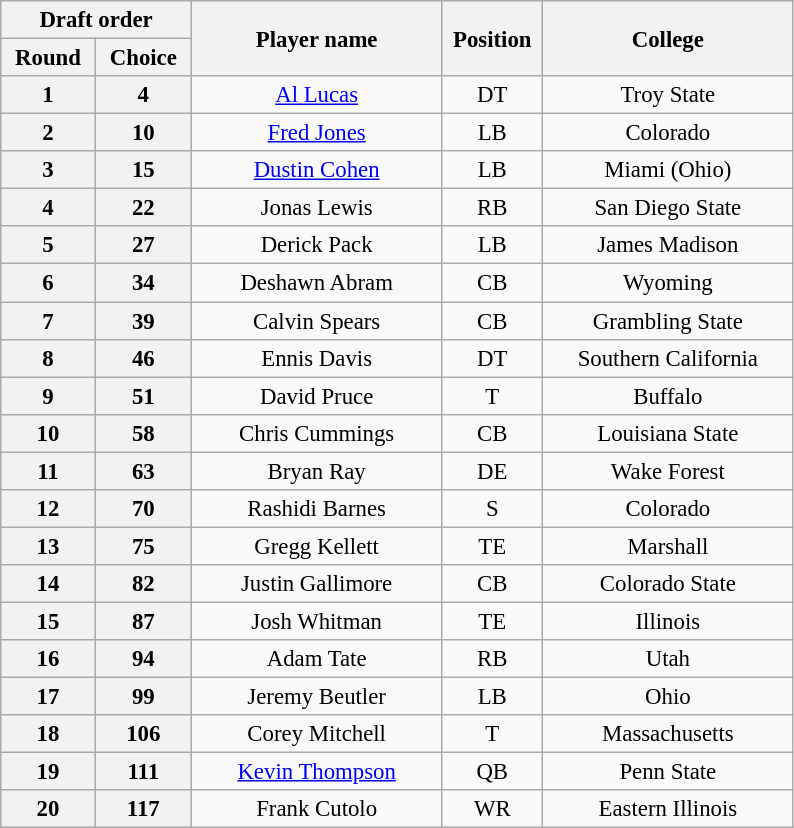<table class="wikitable" style="font-size:95%; text-align:center">
<tr>
<th width="120" colspan="2">Draft order</th>
<th width="160" rowspan="2">Player name</th>
<th width="60"  rowspan="2">Position</th>
<th width="160" rowspan="2">College</th>
</tr>
<tr>
<th>Round</th>
<th>Choice</th>
</tr>
<tr>
<th>1</th>
<th>4</th>
<td><a href='#'>Al Lucas</a></td>
<td>DT</td>
<td>Troy State</td>
</tr>
<tr>
<th>2</th>
<th>10</th>
<td><a href='#'>Fred Jones</a></td>
<td>LB</td>
<td>Colorado</td>
</tr>
<tr>
<th>3</th>
<th>15</th>
<td><a href='#'>Dustin Cohen</a></td>
<td>LB</td>
<td>Miami (Ohio)</td>
</tr>
<tr>
<th>4</th>
<th>22</th>
<td>Jonas Lewis</td>
<td>RB</td>
<td>San Diego State</td>
</tr>
<tr>
<th>5</th>
<th>27</th>
<td>Derick Pack</td>
<td>LB</td>
<td>James Madison</td>
</tr>
<tr>
<th>6</th>
<th>34</th>
<td>Deshawn Abram</td>
<td>CB</td>
<td>Wyoming</td>
</tr>
<tr>
<th>7</th>
<th>39</th>
<td>Calvin Spears</td>
<td>CB</td>
<td>Grambling State</td>
</tr>
<tr>
<th>8</th>
<th>46</th>
<td>Ennis Davis</td>
<td>DT</td>
<td>Southern California</td>
</tr>
<tr>
<th>9</th>
<th>51</th>
<td>David Pruce</td>
<td>T</td>
<td>Buffalo</td>
</tr>
<tr>
<th>10</th>
<th>58</th>
<td>Chris Cummings</td>
<td>CB</td>
<td>Louisiana State</td>
</tr>
<tr>
<th>11</th>
<th>63</th>
<td>Bryan Ray</td>
<td>DE</td>
<td>Wake Forest</td>
</tr>
<tr>
<th>12</th>
<th>70</th>
<td>Rashidi Barnes</td>
<td>S</td>
<td>Colorado</td>
</tr>
<tr>
<th>13</th>
<th>75</th>
<td>Gregg Kellett</td>
<td>TE</td>
<td>Marshall</td>
</tr>
<tr>
<th>14</th>
<th>82</th>
<td>Justin Gallimore</td>
<td>CB</td>
<td>Colorado State</td>
</tr>
<tr>
<th>15</th>
<th>87</th>
<td>Josh Whitman</td>
<td>TE</td>
<td>Illinois</td>
</tr>
<tr>
<th>16</th>
<th>94</th>
<td>Adam Tate</td>
<td>RB</td>
<td>Utah</td>
</tr>
<tr>
<th>17</th>
<th>99</th>
<td>Jeremy Beutler</td>
<td>LB</td>
<td>Ohio</td>
</tr>
<tr>
<th>18</th>
<th>106</th>
<td>Corey Mitchell</td>
<td>T</td>
<td>Massachusetts</td>
</tr>
<tr>
<th>19</th>
<th>111</th>
<td><a href='#'>Kevin Thompson</a></td>
<td>QB</td>
<td>Penn State</td>
</tr>
<tr>
<th>20</th>
<th>117</th>
<td>Frank Cutolo</td>
<td>WR</td>
<td>Eastern Illinois</td>
</tr>
</table>
